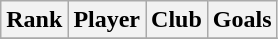<table class="wikitable" style="text-align:center;">
<tr>
<th>Rank</th>
<th>Player</th>
<th>Club</th>
<th>Goals</th>
</tr>
<tr>
</tr>
</table>
